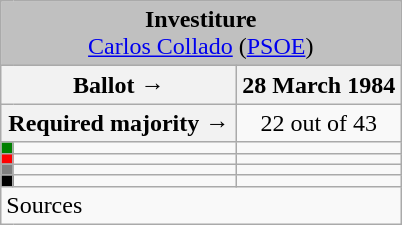<table class="wikitable" style="text-align:center;">
<tr>
<td colspan="3" align="center" bgcolor="#C0C0C0"><strong>Investiture</strong><br><a href='#'>Carlos Collado</a> (<a href='#'>PSOE</a>)</td>
</tr>
<tr>
<th colspan="2" width="150px">Ballot →</th>
<th>28 March 1984</th>
</tr>
<tr>
<th colspan="2">Required majority →</th>
<td>22 out of 43 </td>
</tr>
<tr>
<th width="1px" style="background:green;"></th>
<td align="left"></td>
<td></td>
</tr>
<tr>
<th style="color:inherit;background:red;"></th>
<td align="left"></td>
<td></td>
</tr>
<tr>
<th style="color:inherit;background:gray;"></th>
<td align="left"></td>
<td></td>
</tr>
<tr>
<th style="color:inherit;background:black;"></th>
<td align="left"></td>
<td></td>
</tr>
<tr>
<td align="left" colspan="3">Sources</td>
</tr>
</table>
